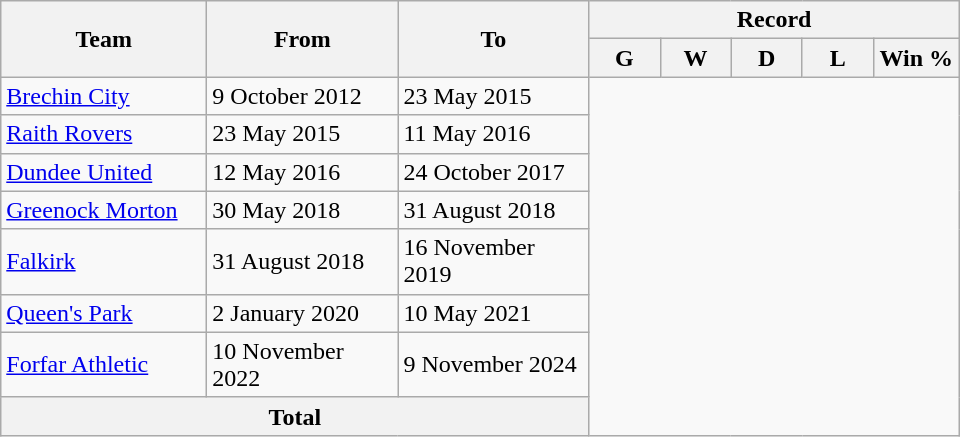<table class="wikitable" style="text-align: center">
<tr>
<th rowspan="2!" style="width:130px;">Team</th>
<th rowspan="2!" style="width:120px;">From</th>
<th rowspan="2!" style="width:120px;">To</th>
<th colspan=6>Record</th>
</tr>
<tr>
<th width=40>G</th>
<th width=40>W</th>
<th width=40>D</th>
<th width=40>L</th>
<th width=50>Win %</th>
</tr>
<tr>
<td align=left><a href='#'>Brechin City</a></td>
<td align=left>9 October 2012</td>
<td align=left>23 May 2015<br></td>
</tr>
<tr>
<td align=left><a href='#'>Raith Rovers</a></td>
<td align=left>23 May 2015</td>
<td align=left>11 May 2016<br></td>
</tr>
<tr>
<td align=left><a href='#'>Dundee United</a></td>
<td align=left>12 May 2016</td>
<td align=left>24 October 2017<br></td>
</tr>
<tr>
<td align=left><a href='#'>Greenock Morton</a></td>
<td align=left>30 May 2018</td>
<td align=left>31 August 2018<br></td>
</tr>
<tr>
<td align=left><a href='#'>Falkirk</a></td>
<td align=left>31 August 2018</td>
<td align=left>16 November 2019<br></td>
</tr>
<tr>
<td align=left><a href='#'>Queen's Park</a></td>
<td align=left>2 January 2020</td>
<td align=left>10 May 2021<br></td>
</tr>
<tr>
<td align=left><a href='#'>Forfar Athletic</a></td>
<td align=left>10 November 2022</td>
<td align=left>9 November 2024<br></td>
</tr>
<tr>
<th colspan=3>Total<br></th>
</tr>
</table>
